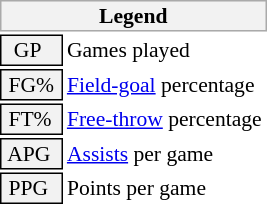<table class="toccolours" style="font-size: 90%; white-space: nowrap;">
<tr>
<th colspan="6" style="background:#f2f2f2; border:1px solid #aaa;">Legend</th>
</tr>
<tr>
<td style="background:#f2f2f2; border:1px solid black;">  GP</td>
<td>Games played</td>
</tr>
<tr>
<td style="background:#f2f2f2; border:1px solid black;"> FG% </td>
<td style="padding-right: 8px"><a href='#'>Field-goal</a> percentage</td>
</tr>
<tr>
<td style="background:#f2f2f2; border:1px solid black;"> FT% </td>
<td><a href='#'>Free-throw</a> percentage</td>
</tr>
<tr>
<td style="background:#f2f2f2; border:1px solid black;"> APG </td>
<td><a href='#'>Assists</a> per game</td>
</tr>
<tr>
<td style="background:#f2f2f2; border:1px solid black;"> PPG </td>
<td>Points per game</td>
</tr>
<tr>
</tr>
</table>
